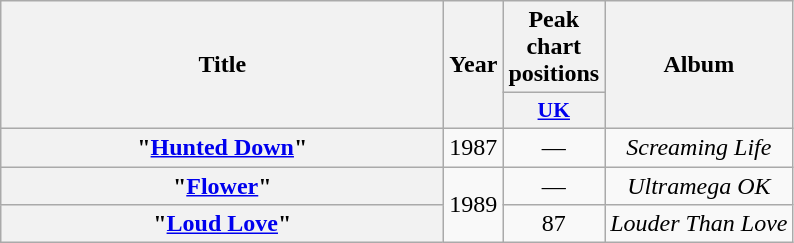<table class="wikitable plainrowheaders" style="text-align:center;">
<tr>
<th scope="col" rowspan="2" style="width:18em;">Title</th>
<th scope="col" rowspan="2">Year</th>
<th scope="col" colspan="1">Peak chart positions</th>
<th scope="col" rowspan="2">Album</th>
</tr>
<tr>
<th scope="col" style="width:3em;font-size:90%;"><a href='#'>UK</a><br></th>
</tr>
<tr>
<th scope="row">"<a href='#'>Hunted Down</a>"</th>
<td>1987</td>
<td>—</td>
<td><em>Screaming Life</em></td>
</tr>
<tr>
<th scope="row">"<a href='#'>Flower</a>"</th>
<td rowspan="2">1989</td>
<td>—</td>
<td><em>Ultramega OK</em></td>
</tr>
<tr>
<th scope="row">"<a href='#'>Loud Love</a>"</th>
<td>87</td>
<td><em>Louder Than Love</em></td>
</tr>
</table>
